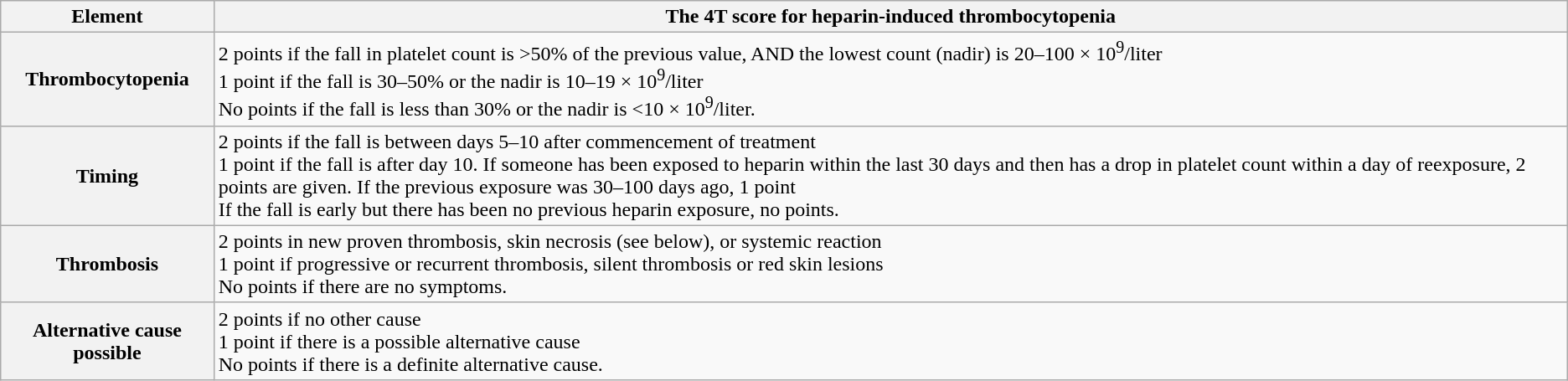<table class="wikitable">
<tr>
<th>Element</th>
<th>The 4T score for heparin-induced thrombocytopenia</th>
</tr>
<tr>
<th>Thrombocytopenia</th>
<td align="left">2 points if the fall in platelet count is >50% of the previous value, AND the lowest count (nadir) is 20–100 × 10<sup>9</sup>/liter<br>1 point if the fall is 30–50% or the nadir is 10–19 × 10<sup>9</sup>/liter<br>No points if the fall is less than 30% or the nadir is <10 × 10<sup>9</sup>/liter.</td>
</tr>
<tr>
<th>Timing</th>
<td align="left">2 points if the fall is between days 5–10 after commencement of treatment<br>1 point if the fall is after day 10. If someone has been exposed to heparin within the last 30 days and then has a drop in platelet count within a day of reexposure, 2 points are given. If the previous exposure was 30–100 days ago, 1 point<br>If the fall is early but there has been no previous heparin exposure, no points.</td>
</tr>
<tr>
<th>Thrombosis</th>
<td align="left">2 points in new proven thrombosis, skin necrosis (see below), or systemic reaction<br>1 point if progressive or recurrent thrombosis, silent thrombosis or red skin lesions<br>No points if there are no symptoms.</td>
</tr>
<tr>
<th>Alternative cause possible</th>
<td align="left">2 points if no other cause<br>1 point if there is a possible alternative cause<br>No points if there is a definite alternative cause.</td>
</tr>
</table>
